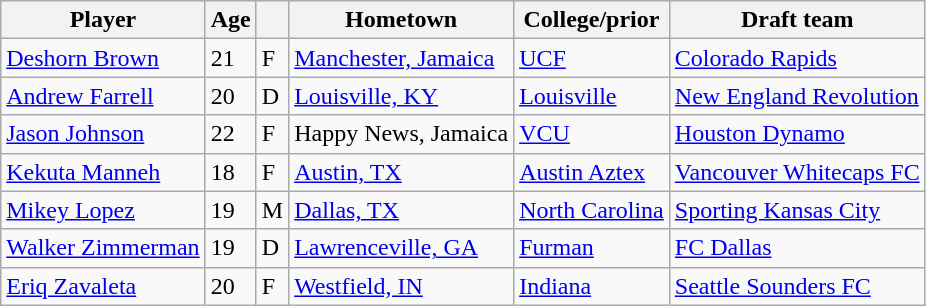<table class="wikitable">
<tr>
<th>Player</th>
<th>Age</th>
<th></th>
<th>Hometown</th>
<th>College/prior</th>
<th>Draft team</th>
</tr>
<tr>
<td> <a href='#'>Deshorn Brown</a></td>
<td>21</td>
<td>F</td>
<td><a href='#'>Manchester, Jamaica</a></td>
<td><a href='#'>UCF</a></td>
<td><a href='#'>Colorado Rapids</a></td>
</tr>
<tr>
<td> <a href='#'>Andrew Farrell</a></td>
<td>20</td>
<td>D</td>
<td><a href='#'>Louisville, KY</a></td>
<td><a href='#'>Louisville</a></td>
<td><a href='#'>New England Revolution</a></td>
</tr>
<tr>
<td> <a href='#'>Jason Johnson</a></td>
<td>22</td>
<td>F</td>
<td>Happy News, Jamaica</td>
<td><a href='#'>VCU</a></td>
<td><a href='#'>Houston Dynamo</a></td>
</tr>
<tr>
<td> <a href='#'>Kekuta Manneh</a></td>
<td>18</td>
<td>F</td>
<td><a href='#'>Austin, TX</a></td>
<td><a href='#'>Austin Aztex</a></td>
<td><a href='#'>Vancouver Whitecaps FC</a></td>
</tr>
<tr>
<td> <a href='#'>Mikey Lopez</a></td>
<td>19</td>
<td>M</td>
<td><a href='#'>Dallas, TX</a></td>
<td><a href='#'>North Carolina</a></td>
<td><a href='#'>Sporting Kansas City</a></td>
</tr>
<tr>
<td> <a href='#'>Walker Zimmerman</a></td>
<td>19</td>
<td>D</td>
<td><a href='#'>Lawrenceville, GA</a></td>
<td><a href='#'>Furman</a></td>
<td><a href='#'>FC Dallas</a></td>
</tr>
<tr>
<td> <a href='#'>Eriq Zavaleta</a></td>
<td>20</td>
<td>F</td>
<td><a href='#'>Westfield, IN</a></td>
<td><a href='#'>Indiana</a></td>
<td><a href='#'>Seattle Sounders FC</a></td>
</tr>
</table>
